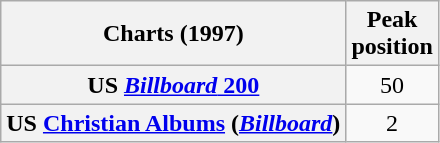<table class="wikitable sortable plainrowheaders">
<tr>
<th scope="col">Charts (1997)</th>
<th scope="col">Peak<br>position</th>
</tr>
<tr>
<th scope="row">US <a href='#'><em>Billboard</em> 200</a></th>
<td align="center">50</td>
</tr>
<tr>
<th scope="row">US <a href='#'>Christian Albums</a> (<em><a href='#'>Billboard</a></em>)</th>
<td align="center">2</td>
</tr>
</table>
